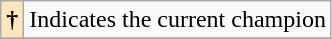<table class="wikitable">
<tr>
<th style="background-color:#FFE6BD">†</th>
<td>Indicates the current champion</td>
</tr>
<tr>
</tr>
</table>
